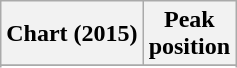<table class="wikitable plainrowheaders">
<tr>
<th>Chart (2015)</th>
<th>Peak<br>position</th>
</tr>
<tr>
</tr>
<tr>
</tr>
</table>
